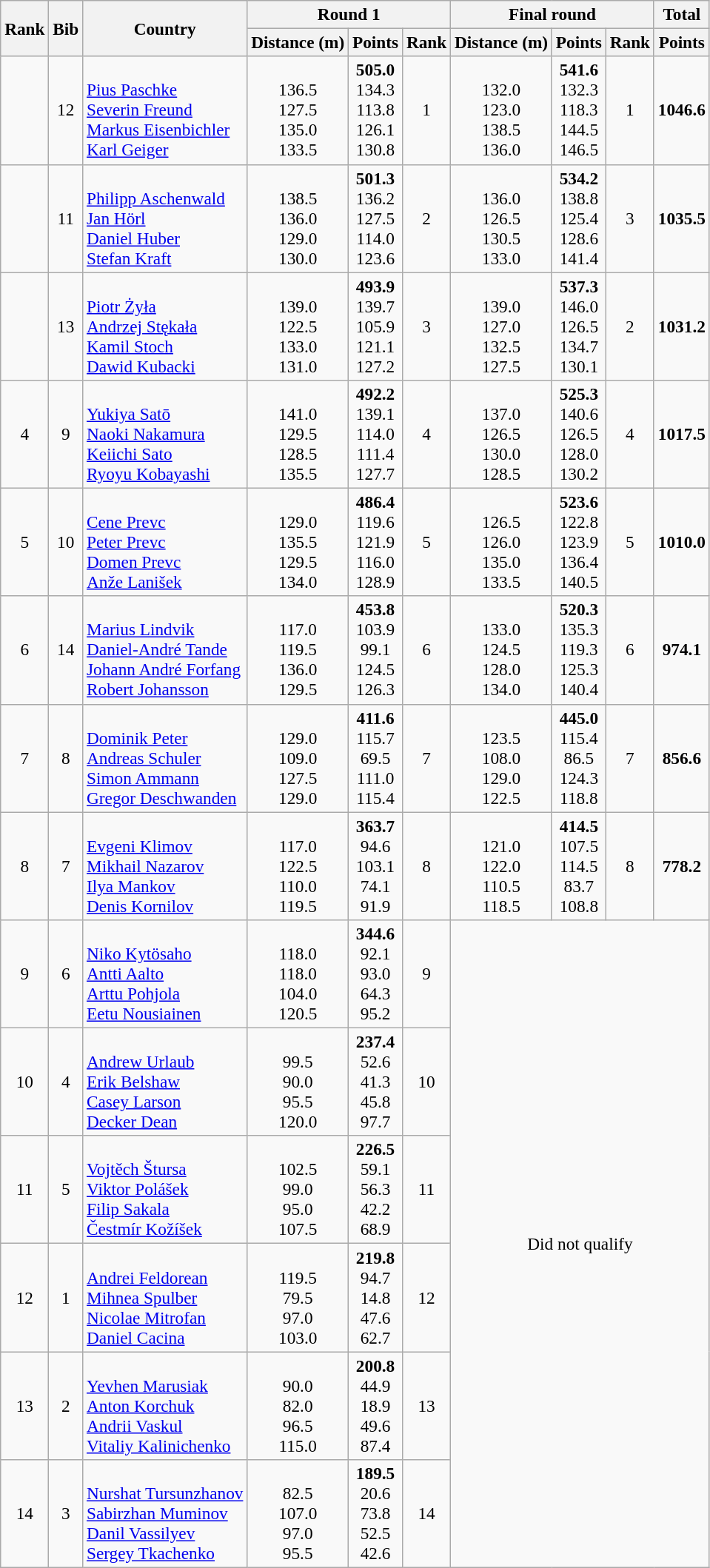<table class="wikitable sortable" style="text-align:center;font-size:97%">
<tr>
<th rowspan=2>Rank</th>
<th rowspan=2>Bib</th>
<th rowspan=2>Country</th>
<th colspan=3>Round 1</th>
<th colspan=3>Final round</th>
<th>Total</th>
</tr>
<tr>
<th>Distance (m)</th>
<th>Points</th>
<th>Rank</th>
<th>Distance (m)</th>
<th>Points</th>
<th>Rank</th>
<th>Points</th>
</tr>
<tr>
<td></td>
<td>12</td>
<td align=left><br><a href='#'>Pius Paschke</a><br><a href='#'>Severin Freund</a><br><a href='#'>Markus Eisenbichler</a><br><a href='#'>Karl Geiger</a></td>
<td><br>136.5<br>127.5<br>135.0<br>133.5</td>
<td><strong>505.0</strong><br>134.3<br>113.8<br>126.1<br>130.8</td>
<td>1</td>
<td><br>132.0<br>123.0<br>138.5<br>136.0</td>
<td><strong>541.6</strong><br>132.3<br>118.3<br>144.5<br>146.5</td>
<td>1</td>
<td><strong>1046.6</strong></td>
</tr>
<tr>
<td></td>
<td>11</td>
<td align=left><br><a href='#'>Philipp Aschenwald</a><br><a href='#'>Jan Hörl</a><br><a href='#'>Daniel Huber</a><br><a href='#'>Stefan Kraft</a></td>
<td><br>138.5<br>136.0<br>129.0<br>130.0</td>
<td><strong>501.3</strong><br>136.2<br>127.5<br>114.0<br>123.6</td>
<td>2</td>
<td><br>136.0<br>126.5<br>130.5<br>133.0</td>
<td><strong>534.2</strong><br>138.8<br>125.4<br>128.6<br>141.4</td>
<td>3</td>
<td><strong>1035.5</strong></td>
</tr>
<tr>
<td></td>
<td>13</td>
<td align=left><br><a href='#'>Piotr Żyła</a><br><a href='#'>Andrzej Stękała</a><br><a href='#'>Kamil Stoch</a><br><a href='#'>Dawid Kubacki</a></td>
<td><br>139.0<br>122.5<br>133.0<br>131.0</td>
<td><strong>493.9</strong><br>139.7<br>105.9<br>121.1<br>127.2</td>
<td>3</td>
<td><br>139.0<br>127.0<br>132.5<br>127.5</td>
<td><strong>537.3</strong><br>146.0<br>126.5<br>134.7<br>130.1</td>
<td>2</td>
<td><strong>1031.2</strong></td>
</tr>
<tr>
<td>4</td>
<td>9</td>
<td align=left><br><a href='#'>Yukiya Satō</a><br><a href='#'>Naoki Nakamura</a><br><a href='#'>Keiichi Sato</a><br><a href='#'>Ryoyu Kobayashi</a></td>
<td><br>141.0<br>129.5<br>128.5<br>135.5</td>
<td><strong>492.2</strong><br>139.1<br>114.0<br>111.4<br>127.7</td>
<td>4</td>
<td><br>137.0<br>126.5<br>130.0<br>128.5</td>
<td><strong>525.3</strong><br>140.6<br>126.5<br>128.0<br>130.2</td>
<td>4</td>
<td><strong>1017.5</strong></td>
</tr>
<tr>
<td>5</td>
<td>10</td>
<td align=left><br><a href='#'>Cene Prevc</a><br><a href='#'>Peter Prevc</a><br><a href='#'>Domen Prevc</a><br><a href='#'>Anže Lanišek</a></td>
<td><br>129.0<br>135.5<br>129.5<br>134.0</td>
<td><strong>486.4</strong><br>119.6<br>121.9<br>116.0<br>128.9</td>
<td>5</td>
<td><br>126.5<br>126.0<br>135.0<br>133.5</td>
<td><strong>523.6</strong><br>122.8<br>123.9<br>136.4<br>140.5</td>
<td>5</td>
<td><strong>1010.0</strong></td>
</tr>
<tr>
<td>6</td>
<td>14</td>
<td align=left><br><a href='#'>Marius Lindvik</a><br><a href='#'>Daniel-André Tande</a><br><a href='#'>Johann André Forfang</a><br><a href='#'>Robert Johansson</a></td>
<td><br>117.0<br>119.5<br>136.0<br>129.5</td>
<td><strong>453.8</strong><br>103.9<br>99.1<br>124.5<br>126.3</td>
<td>6</td>
<td><br>133.0<br>124.5<br>128.0<br>134.0</td>
<td><strong>520.3</strong><br>135.3<br>119.3<br>125.3<br>140.4</td>
<td>6</td>
<td><strong>974.1</strong></td>
</tr>
<tr>
<td>7</td>
<td>8</td>
<td align=left><br><a href='#'>Dominik Peter</a><br><a href='#'>Andreas Schuler</a><br><a href='#'>Simon Ammann</a><br><a href='#'>Gregor Deschwanden</a></td>
<td><br>129.0<br>109.0<br>127.5<br>129.0</td>
<td><strong>411.6</strong><br>115.7<br>69.5<br>111.0<br>115.4</td>
<td>7</td>
<td><br>123.5<br>108.0<br>129.0<br>122.5</td>
<td><strong>445.0</strong><br>115.4<br>86.5<br>124.3<br>118.8</td>
<td>7</td>
<td><strong>856.6</strong></td>
</tr>
<tr>
<td>8</td>
<td>7</td>
<td align=left><br><a href='#'>Evgeni Klimov</a><br><a href='#'>Mikhail Nazarov</a><br><a href='#'>Ilya Mankov</a><br><a href='#'>Denis Kornilov</a></td>
<td><br>117.0<br>122.5<br>110.0<br>119.5</td>
<td><strong>363.7</strong><br>94.6<br>103.1<br>74.1<br>91.9</td>
<td>8</td>
<td><br>121.0<br>122.0<br>110.5<br>118.5</td>
<td><strong>414.5</strong><br>107.5<br>114.5<br>83.7<br>108.8</td>
<td>8</td>
<td><strong>778.2</strong></td>
</tr>
<tr>
<td>9</td>
<td>6</td>
<td align=left><br><a href='#'>Niko Kytösaho</a><br><a href='#'>Antti Aalto</a><br><a href='#'>Arttu Pohjola</a><br><a href='#'>Eetu Nousiainen</a></td>
<td><br>118.0<br>118.0<br>104.0<br>120.5</td>
<td><strong>344.6</strong><br>92.1<br>93.0<br>64.3<br>95.2</td>
<td>9</td>
<td colspan=4 rowspan=6>Did not qualify</td>
</tr>
<tr>
<td>10</td>
<td>4</td>
<td align=left><br><a href='#'>Andrew Urlaub</a><br><a href='#'>Erik Belshaw</a><br><a href='#'>Casey Larson</a><br><a href='#'>Decker Dean</a></td>
<td><br>99.5<br>90.0<br>95.5<br>120.0</td>
<td><strong>237.4</strong><br>52.6<br>41.3<br>45.8<br>97.7</td>
<td>10</td>
</tr>
<tr>
<td>11</td>
<td>5</td>
<td align=left><br><a href='#'>Vojtěch Štursa</a><br><a href='#'>Viktor Polášek</a><br><a href='#'>Filip Sakala</a><br><a href='#'>Čestmír Kožíšek</a></td>
<td><br>102.5<br>99.0<br>95.0<br>107.5</td>
<td><strong>226.5</strong><br>59.1<br>56.3<br>42.2<br>68.9</td>
<td>11</td>
</tr>
<tr>
<td>12</td>
<td>1</td>
<td align=left><br><a href='#'>Andrei Feldorean</a><br><a href='#'>Mihnea Spulber</a><br><a href='#'>Nicolae Mitrofan</a><br><a href='#'>Daniel Cacina</a></td>
<td><br>119.5<br>79.5<br>97.0<br>103.0</td>
<td><strong>219.8</strong><br>94.7<br>14.8<br>47.6<br>62.7</td>
<td>12</td>
</tr>
<tr>
<td>13</td>
<td>2</td>
<td align=left><br><a href='#'>Yevhen Marusiak</a><br><a href='#'>Anton Korchuk</a><br><a href='#'>Andrii Vaskul</a><br><a href='#'>Vitaliy Kalinichenko</a></td>
<td><br>90.0<br>82.0<br>96.5<br>115.0</td>
<td><strong>200.8</strong><br>44.9<br>18.9<br>49.6<br>87.4</td>
<td>13</td>
</tr>
<tr>
<td>14</td>
<td>3</td>
<td align=left><br><a href='#'>Nurshat Tursunzhanov</a><br><a href='#'>Sabirzhan Muminov</a><br><a href='#'>Danil Vassilyev</a><br><a href='#'>Sergey Tkachenko</a></td>
<td><br>82.5<br>107.0<br>97.0<br>95.5</td>
<td><strong>189.5</strong><br>20.6<br>73.8<br>52.5<br>42.6</td>
<td>14</td>
</tr>
</table>
